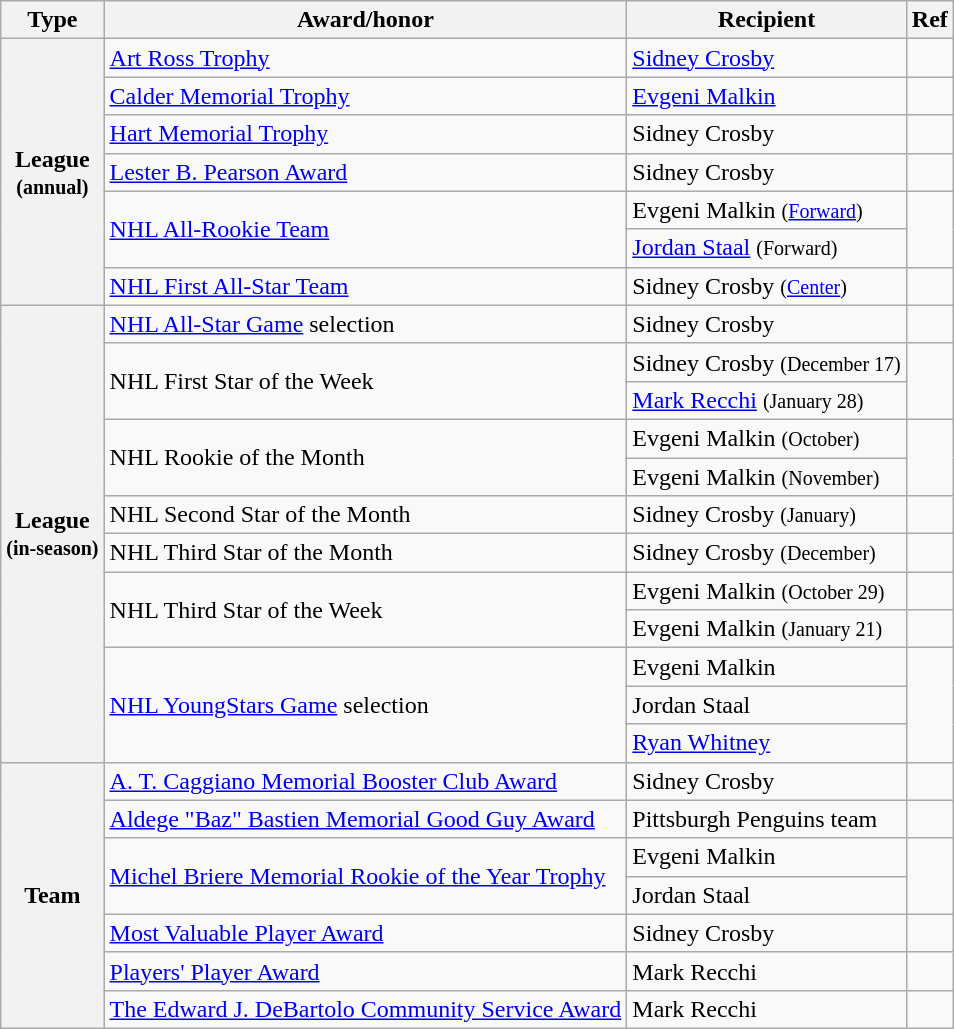<table class="wikitable">
<tr>
<th scope="col">Type</th>
<th scope="col">Award/honor</th>
<th scope="col">Recipient</th>
<th scope="col">Ref</th>
</tr>
<tr>
<th scope="row" rowspan="7">League<br><small>(annual)</small></th>
<td><a href='#'>Art Ross Trophy</a></td>
<td><a href='#'>Sidney Crosby</a></td>
<td></td>
</tr>
<tr>
<td><a href='#'>Calder Memorial Trophy</a></td>
<td><a href='#'>Evgeni Malkin</a></td>
<td></td>
</tr>
<tr>
<td><a href='#'>Hart Memorial Trophy</a></td>
<td>Sidney Crosby</td>
<td></td>
</tr>
<tr>
<td><a href='#'>Lester B. Pearson Award</a></td>
<td>Sidney Crosby</td>
<td></td>
</tr>
<tr>
<td rowspan="2"><a href='#'>NHL All-Rookie Team</a></td>
<td>Evgeni Malkin <small>(<a href='#'>Forward</a>)</small></td>
<td rowspan="2"></td>
</tr>
<tr>
<td><a href='#'>Jordan Staal</a> <small>(Forward)</small></td>
</tr>
<tr>
<td><a href='#'>NHL First All-Star Team</a></td>
<td>Sidney Crosby <small>(<a href='#'>Center</a>)</small></td>
<td></td>
</tr>
<tr>
<th scope="row" rowspan="12">League<br><small>(in-season)</small></th>
<td><a href='#'>NHL All-Star Game</a> selection</td>
<td>Sidney Crosby</td>
<td></td>
</tr>
<tr>
<td rowspan="2">NHL First Star of the Week</td>
<td>Sidney Crosby <small>(December 17)</small></td>
<td rowspan="2"></td>
</tr>
<tr>
<td><a href='#'>Mark Recchi</a> <small>(January 28)</small></td>
</tr>
<tr>
<td rowspan="2">NHL Rookie of the Month</td>
<td>Evgeni Malkin <small>(October)</small></td>
<td rowspan="2"></td>
</tr>
<tr>
<td>Evgeni Malkin <small>(November)</small></td>
</tr>
<tr>
<td>NHL Second Star of the Month</td>
<td>Sidney Crosby <small>(January)</small></td>
<td></td>
</tr>
<tr>
<td>NHL Third Star of the Month</td>
<td>Sidney Crosby <small>(December)</small></td>
<td></td>
</tr>
<tr>
<td rowspan="2">NHL Third Star of the Week</td>
<td>Evgeni Malkin <small>(October 29)</small></td>
<td></td>
</tr>
<tr>
<td>Evgeni Malkin <small>(January 21)</small></td>
<td></td>
</tr>
<tr>
<td rowspan="3"><a href='#'>NHL YoungStars Game</a> selection</td>
<td>Evgeni Malkin</td>
<td rowspan="3"></td>
</tr>
<tr>
<td>Jordan Staal</td>
</tr>
<tr>
<td><a href='#'>Ryan Whitney</a></td>
</tr>
<tr>
<th scope="row" rowspan="7">Team</th>
<td><a href='#'>A. T. Caggiano Memorial Booster Club Award</a></td>
<td>Sidney Crosby</td>
<td></td>
</tr>
<tr>
<td><a href='#'>Aldege "Baz" Bastien Memorial Good Guy Award</a></td>
<td>Pittsburgh Penguins team</td>
<td></td>
</tr>
<tr>
<td rowspan="2"><a href='#'>Michel Briere Memorial Rookie of the Year Trophy</a></td>
<td>Evgeni Malkin</td>
<td rowspan="2"></td>
</tr>
<tr>
<td>Jordan Staal</td>
</tr>
<tr>
<td><a href='#'>Most Valuable Player Award</a></td>
<td>Sidney Crosby</td>
<td></td>
</tr>
<tr>
<td><a href='#'>Players' Player Award</a></td>
<td>Mark Recchi</td>
<td></td>
</tr>
<tr>
<td><a href='#'>The Edward J. DeBartolo Community Service Award</a></td>
<td>Mark Recchi</td>
<td></td>
</tr>
</table>
